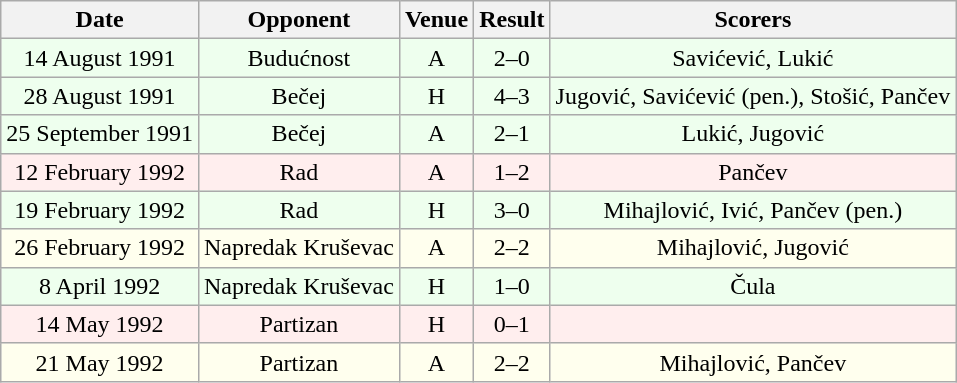<table class="wikitable sortable" style="font-size:100%; text-align:center">
<tr>
<th>Date</th>
<th>Opponent</th>
<th>Venue</th>
<th>Result</th>
<th>Scorers</th>
</tr>
<tr bgcolor = "#EEFFEE">
<td>14 August 1991</td>
<td>Budućnost</td>
<td>A</td>
<td>2–0</td>
<td>Savićević, Lukić</td>
</tr>
<tr bgcolor = "#EEFFEE">
<td>28 August 1991</td>
<td>Bečej</td>
<td>H</td>
<td>4–3</td>
<td>Jugović, Savićević (pen.), Stošić, Pančev</td>
</tr>
<tr bgcolor = "#EEFFEE">
<td>25 September 1991</td>
<td>Bečej</td>
<td>A</td>
<td>2–1</td>
<td>Lukić, Jugović</td>
</tr>
<tr bgcolor = "#FFEEEE">
<td>12 February 1992</td>
<td>Rad</td>
<td>A</td>
<td>1–2</td>
<td>Pančev</td>
</tr>
<tr bgcolor = "#EEFFEE">
<td>19 February 1992</td>
<td>Rad</td>
<td>H</td>
<td>3–0</td>
<td>Mihajlović, Ivić, Pančev (pen.)</td>
</tr>
<tr bgcolor = "#FFFFEE">
<td>26 February 1992</td>
<td>Napredak Kruševac</td>
<td>A</td>
<td>2–2</td>
<td>Mihajlović, Jugović</td>
</tr>
<tr bgcolor = "#EEFFEE">
<td>8 April 1992</td>
<td>Napredak Kruševac</td>
<td>H</td>
<td>1–0</td>
<td>Čula</td>
</tr>
<tr bgcolor = "#FFEEEE">
<td>14 May 1992</td>
<td>Partizan</td>
<td>H</td>
<td>0–1</td>
<td></td>
</tr>
<tr bgcolor = "#FFFFEE">
<td>21 May 1992</td>
<td>Partizan</td>
<td>A</td>
<td>2–2</td>
<td>Mihajlović, Pančev</td>
</tr>
</table>
